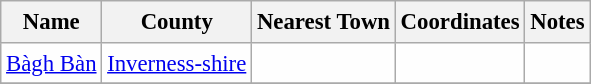<table class="wikitable sortable" style="table-layout:fixed;background-color:#FEFEFE;font-size:95%;padding:0.30em;line-height:1.35em;">
<tr>
<th scope="col">Name</th>
<th scope="col">County</th>
<th scope="col">Nearest Town</th>
<th scope="col" data-sort-type="number">Coordinates</th>
<th scope="col">Notes</th>
</tr>
<tr>
<td><a href='#'>Bàgh Bàn</a></td>
<td><a href='#'>Inverness-shire</a></td>
<td></td>
<td></td>
<td></td>
</tr>
<tr>
</tr>
</table>
